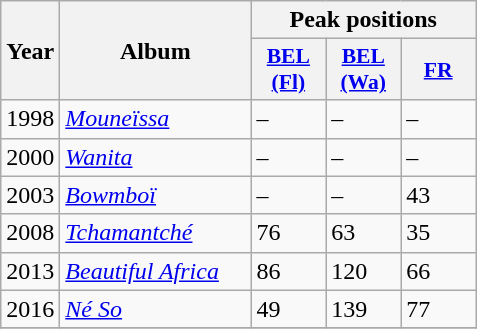<table class="wikitable">
<tr>
<th rowspan="2" width="10">Year</th>
<th rowspan="2" width="120">Album</th>
<th colspan="3" width="30">Peak positions</th>
</tr>
<tr>
<th scope="col" style="width:3em;font-size:90%;"><a href='#'>BEL <br>(Fl)</a><br></th>
<th scope="col" style="width:3em;font-size:90%;"><a href='#'>BEL <br>(Wa)</a><br></th>
<th scope="col" style="width:3em;font-size:90%;"><a href='#'>FR</a><br></th>
</tr>
<tr>
<td>1998</td>
<td><em><a href='#'>Mouneïssa</a></em></td>
<td>–</td>
<td>–</td>
<td>–</td>
</tr>
<tr>
<td>2000</td>
<td><em><a href='#'>Wanita</a></em></td>
<td>–</td>
<td>–</td>
<td>–</td>
</tr>
<tr>
<td>2003</td>
<td><em><a href='#'>Bowmboï</a></em></td>
<td>–</td>
<td>–</td>
<td>43</td>
</tr>
<tr>
<td>2008</td>
<td><em><a href='#'>Tchamantché</a></em></td>
<td>76</td>
<td>63</td>
<td>35</td>
</tr>
<tr>
<td>2013</td>
<td><em><a href='#'>Beautiful Africa</a></em></td>
<td>86</td>
<td>120</td>
<td>66</td>
</tr>
<tr>
<td>2016</td>
<td><em><a href='#'>Né So</a></em></td>
<td>49</td>
<td>139</td>
<td>77</td>
</tr>
<tr>
</tr>
</table>
